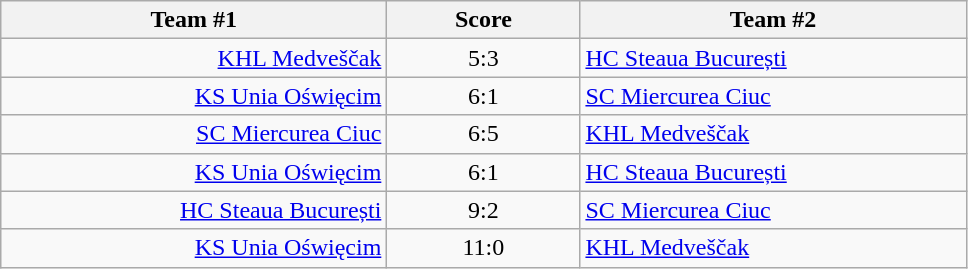<table class="wikitable" style="text-align: center;">
<tr>
<th width=22%>Team #1</th>
<th width=11%>Score</th>
<th width=22%>Team #2</th>
</tr>
<tr>
<td style="text-align: right;"><a href='#'>KHL Medveščak</a> </td>
<td>5:3</td>
<td style="text-align: left;"> <a href='#'>HC Steaua București</a></td>
</tr>
<tr>
<td style="text-align: right;"><a href='#'>KS Unia Oświęcim</a> </td>
<td>6:1</td>
<td style="text-align: left;"> <a href='#'>SC Miercurea Ciuc</a></td>
</tr>
<tr>
<td style="text-align: right;"><a href='#'>SC Miercurea Ciuc</a> </td>
<td>6:5</td>
<td style="text-align: left;"> <a href='#'>KHL Medveščak</a></td>
</tr>
<tr>
<td style="text-align: right;"><a href='#'>KS Unia Oświęcim</a> </td>
<td>6:1</td>
<td style="text-align: left;"> <a href='#'>HC Steaua București</a></td>
</tr>
<tr>
<td style="text-align: right;"><a href='#'>HC Steaua București</a> </td>
<td>9:2</td>
<td style="text-align: left;"> <a href='#'>SC Miercurea Ciuc</a></td>
</tr>
<tr>
<td style="text-align: right;"><a href='#'>KS Unia Oświęcim</a> </td>
<td>11:0</td>
<td style="text-align: left;"> <a href='#'>KHL Medveščak</a></td>
</tr>
</table>
